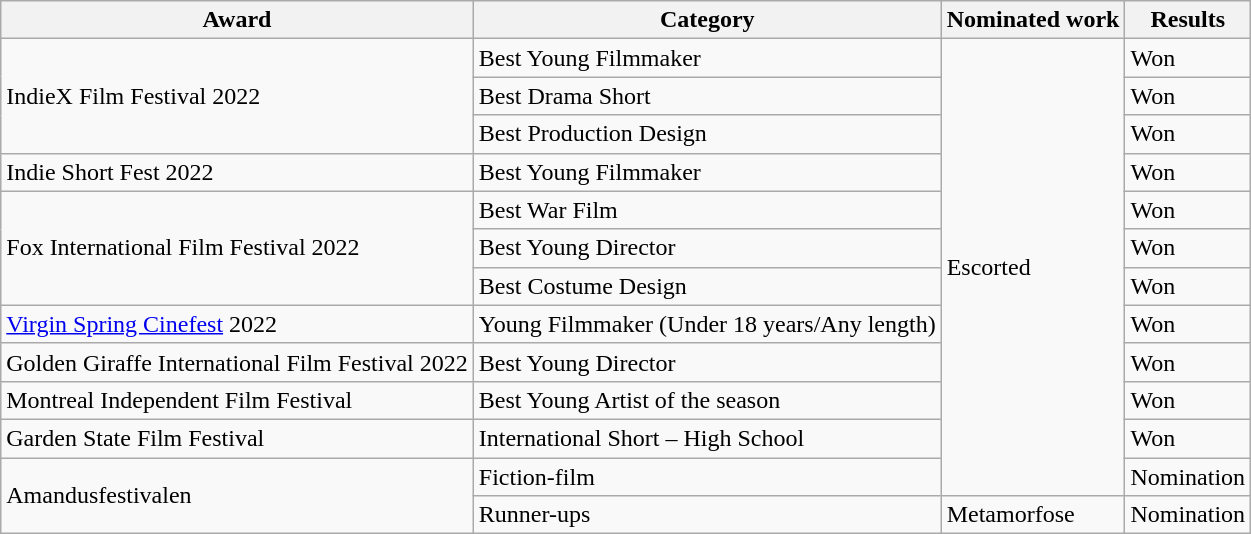<table class="wikitable">
<tr>
<th>Award</th>
<th>Category</th>
<th>Nominated work</th>
<th>Results</th>
</tr>
<tr>
<td rowspan="3">IndieX Film Festival 2022</td>
<td>Best Young Filmmaker</td>
<td rowspan="12">Escorted</td>
<td>Won</td>
</tr>
<tr>
<td>Best Drama Short</td>
<td>Won</td>
</tr>
<tr>
<td>Best Production Design</td>
<td>Won</td>
</tr>
<tr>
<td>Indie Short Fest 2022</td>
<td>Best Young Filmmaker</td>
<td>Won</td>
</tr>
<tr>
<td rowspan="3">Fox International Film Festival 2022</td>
<td>Best War Film</td>
<td>Won</td>
</tr>
<tr>
<td>Best Young Director</td>
<td>Won</td>
</tr>
<tr>
<td>Best Costume Design</td>
<td>Won</td>
</tr>
<tr>
<td><a href='#'>Virgin Spring Cinefest</a> 2022</td>
<td>Young Filmmaker (Under 18 years/Any length)</td>
<td>Won</td>
</tr>
<tr>
<td>Golden Giraffe International Film Festival 2022</td>
<td>Best Young Director</td>
<td>Won</td>
</tr>
<tr>
<td>Montreal Independent Film Festival</td>
<td>Best Young Artist of the season</td>
<td>Won</td>
</tr>
<tr>
<td>Garden State Film Festival</td>
<td>International Short – High School</td>
<td>Won</td>
</tr>
<tr>
<td rowspan="2">Amandusfestivalen</td>
<td>Fiction-film</td>
<td>Nomination</td>
</tr>
<tr>
<td>Runner-ups</td>
<td>Metamorfose</td>
<td>Nomination</td>
</tr>
</table>
